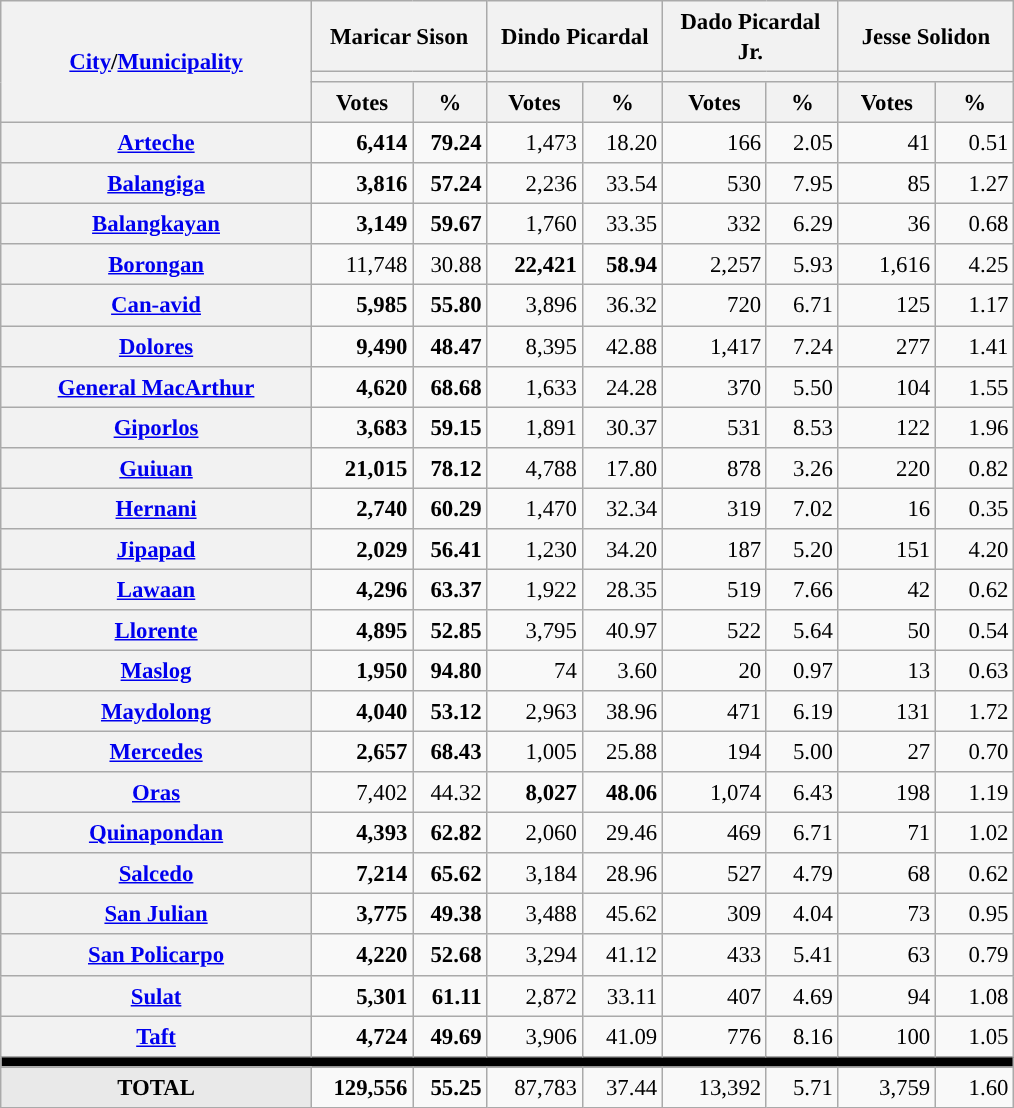<table class="wikitable collapsible collapsed" style="text-align:right; font-size:95%; line-height:20px;">
<tr>
<th rowspan="3" width="200"><a href='#'>City</a>/<a href='#'>Municipality</a></th>
<th colspan="2" width="110">Maricar Sison</th>
<th colspan="2" width="110">Dindo Picardal</th>
<th colspan="2" width="110">Dado Picardal Jr.</th>
<th colspan="2" width="110">Jesse Solidon</th>
</tr>
<tr>
<th colspan="2" style="background:"></th>
<th colspan="2" style="background:"></th>
<th colspan="2" style="background:"></th>
<th colspan="2" style="background:"></th>
</tr>
<tr>
<th>Votes</th>
<th>%</th>
<th>Votes</th>
<th>%</th>
<th>Votes</th>
<th>%</th>
<th>Votes</th>
<th>%</th>
</tr>
<tr>
<th scope="row"><a href='#'>Arteche</a></th>
<td style="background:"><strong>6,414</strong></td>
<td style="background:"><strong>79.24</strong></td>
<td>1,473</td>
<td>18.20</td>
<td>166</td>
<td>2.05</td>
<td>41</td>
<td>0.51</td>
</tr>
<tr>
<th scope="row"><a href='#'>Balangiga</a></th>
<td style="background:"><strong>3,816</strong></td>
<td style="background:"><strong>57.24</strong></td>
<td>2,236</td>
<td>33.54</td>
<td>530</td>
<td>7.95</td>
<td>85</td>
<td>1.27</td>
</tr>
<tr>
<th scope="row"><a href='#'>Balangkayan</a></th>
<td style="background:"><strong>3,149</strong></td>
<td style="background:"><strong>59.67</strong></td>
<td>1,760</td>
<td>33.35</td>
<td>332</td>
<td>6.29</td>
<td>36</td>
<td>0.68</td>
</tr>
<tr>
<th scope="row"><a href='#'>Borongan</a></th>
<td>11,748</td>
<td>30.88</td>
<td style="background:"><strong>22,421</strong></td>
<td style="background:"><strong>58.94</strong></td>
<td>2,257</td>
<td>5.93</td>
<td>1,616</td>
<td>4.25</td>
</tr>
<tr>
<th scope="row"><a href='#'>Can-avid</a></th>
<td style="background:"><strong>5,985</strong></td>
<td style="background:"><strong>55.80</strong></td>
<td>3,896</td>
<td>36.32</td>
<td>720</td>
<td>6.71</td>
<td>125</td>
<td>1.17</td>
</tr>
<tr>
<th scope="row"><a href='#'>Dolores</a></th>
<td style="background:"><strong>9,490</strong></td>
<td style="background:"><strong>48.47</strong></td>
<td>8,395</td>
<td>42.88</td>
<td>1,417</td>
<td>7.24</td>
<td>277</td>
<td>1.41</td>
</tr>
<tr>
<th scope="row"><a href='#'>General MacArthur</a></th>
<td style="background:"><strong>4,620</strong></td>
<td style="background:"><strong>68.68</strong></td>
<td>1,633</td>
<td>24.28</td>
<td>370</td>
<td>5.50</td>
<td>104</td>
<td>1.55</td>
</tr>
<tr>
<th scope="row"><a href='#'>Giporlos</a></th>
<td style="background:"><strong>3,683</strong></td>
<td style="background:"><strong>59.15</strong></td>
<td>1,891</td>
<td>30.37</td>
<td>531</td>
<td>8.53</td>
<td>122</td>
<td>1.96</td>
</tr>
<tr>
<th scope="row"><a href='#'>Guiuan</a></th>
<td style="background:"><strong>21,015</strong></td>
<td style="background:"><strong>78.12</strong></td>
<td>4,788</td>
<td>17.80</td>
<td>878</td>
<td>3.26</td>
<td>220</td>
<td>0.82</td>
</tr>
<tr>
<th scope="row"><a href='#'>Hernani</a></th>
<td style="background:"><strong>2,740</strong></td>
<td style="background:"><strong>60.29</strong></td>
<td>1,470</td>
<td>32.34</td>
<td>319</td>
<td>7.02</td>
<td>16</td>
<td>0.35</td>
</tr>
<tr>
<th scope="row"><a href='#'>Jipapad</a></th>
<td style="background:"><strong>2,029</strong></td>
<td style="background:"><strong>56.41</strong></td>
<td>1,230</td>
<td>34.20</td>
<td>187</td>
<td>5.20</td>
<td>151</td>
<td>4.20</td>
</tr>
<tr>
<th scope="row"><a href='#'>Lawaan</a></th>
<td style="background:"><strong>4,296</strong></td>
<td style="background:"><strong>63.37</strong></td>
<td>1,922</td>
<td>28.35</td>
<td>519</td>
<td>7.66</td>
<td>42</td>
<td>0.62</td>
</tr>
<tr>
<th scope="row"><a href='#'>Llorente</a></th>
<td style="background:"><strong>4,895</strong></td>
<td style="background:"><strong>52.85</strong></td>
<td>3,795</td>
<td>40.97</td>
<td>522</td>
<td>5.64</td>
<td>50</td>
<td>0.54</td>
</tr>
<tr>
<th scope="row"><a href='#'>Maslog</a></th>
<td style="background:"><strong>1,950</strong></td>
<td style="background:"><strong>94.80</strong></td>
<td>74</td>
<td>3.60</td>
<td>20</td>
<td>0.97</td>
<td>13</td>
<td>0.63</td>
</tr>
<tr>
<th scope="row"><a href='#'>Maydolong</a></th>
<td style="background:"><strong>4,040</strong></td>
<td style="background:"><strong>53.12</strong></td>
<td>2,963</td>
<td>38.96</td>
<td>471</td>
<td>6.19</td>
<td>131</td>
<td>1.72</td>
</tr>
<tr>
<th scope="row"><a href='#'>Mercedes</a></th>
<td style="background:"><strong>2,657</strong></td>
<td style="background:"><strong>68.43</strong></td>
<td>1,005</td>
<td>25.88</td>
<td>194</td>
<td>5.00</td>
<td>27</td>
<td>0.70</td>
</tr>
<tr>
<th scope="row"><a href='#'>Oras</a></th>
<td>7,402</td>
<td>44.32</td>
<td style="background:"><strong>8,027</strong></td>
<td style="background:"><strong>48.06</strong></td>
<td>1,074</td>
<td>6.43</td>
<td>198</td>
<td>1.19</td>
</tr>
<tr>
<th scope="row"><a href='#'>Quinapondan</a></th>
<td style="background:"><strong>4,393</strong></td>
<td style="background:"><strong>62.82</strong></td>
<td>2,060</td>
<td>29.46</td>
<td>469</td>
<td>6.71</td>
<td>71</td>
<td>1.02</td>
</tr>
<tr>
<th scope="row"><a href='#'>Salcedo</a></th>
<td style="background:"><strong>7,214</strong></td>
<td style="background:"><strong>65.62</strong></td>
<td>3,184</td>
<td>28.96</td>
<td>527</td>
<td>4.79</td>
<td>68</td>
<td>0.62</td>
</tr>
<tr>
<th scope="row"><a href='#'>San Julian</a></th>
<td style="background:"><strong>3,775</strong></td>
<td style="background:"><strong>49.38</strong></td>
<td>3,488</td>
<td>45.62</td>
<td>309</td>
<td>4.04</td>
<td>73</td>
<td>0.95</td>
</tr>
<tr>
<th scope="row"><a href='#'>San Policarpo</a></th>
<td style="background:"><strong>4,220</strong></td>
<td style="background:"><strong>52.68</strong></td>
<td>3,294</td>
<td>41.12</td>
<td>433</td>
<td>5.41</td>
<td>63</td>
<td>0.79</td>
</tr>
<tr>
<th scope="row"><a href='#'>Sulat</a></th>
<td style="background:"><strong>5,301</strong></td>
<td style="background:"><strong>61.11</strong></td>
<td>2,872</td>
<td>33.11</td>
<td>407</td>
<td>4.69</td>
<td>94</td>
<td>1.08</td>
</tr>
<tr>
<th scope="row"><a href='#'>Taft</a></th>
<td style="background:"><strong>4,724</strong></td>
<td style="background:"><strong>49.69</strong></td>
<td>3,906</td>
<td>41.09</td>
<td>776</td>
<td>8.16</td>
<td>100</td>
<td>1.05</td>
</tr>
<tr>
<td colspan="11" bgcolor="black"></td>
</tr>
<tr>
<td style="background:#E9E9E9;" align="center"><strong>TOTAL</strong></td>
<td style="background:"><strong>129,556</strong></td>
<td style="background:"><strong>55.25</strong></td>
<td>87,783</td>
<td>37.44</td>
<td>13,392</td>
<td>5.71</td>
<td>3,759</td>
<td>1.60</td>
</tr>
</table>
